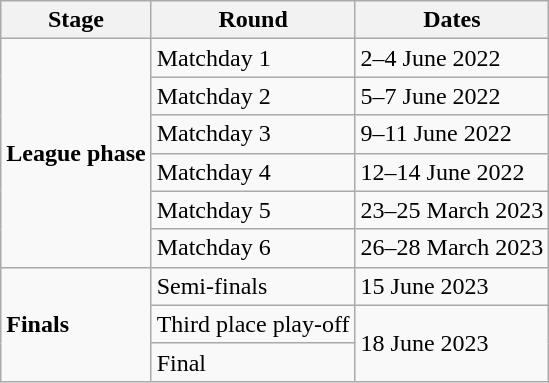<table class="wikitable">
<tr>
<th>Stage</th>
<th>Round</th>
<th>Dates</th>
</tr>
<tr>
<td rowspan="6"><strong>League phase</strong></td>
<td>Matchday 1</td>
<td>2–4 June 2022</td>
</tr>
<tr>
<td>Matchday 2</td>
<td>5–7 June 2022</td>
</tr>
<tr>
<td>Matchday 3</td>
<td>9–11 June 2022</td>
</tr>
<tr>
<td>Matchday 4</td>
<td>12–14 June 2022</td>
</tr>
<tr>
<td>Matchday 5</td>
<td>23–25 March 2023</td>
</tr>
<tr>
<td>Matchday 6</td>
<td>26–28 March 2023</td>
</tr>
<tr>
<td rowspan="3"><strong>Finals</strong></td>
<td>Semi-finals</td>
<td>15 June 2023</td>
</tr>
<tr>
<td>Third place play-off</td>
<td rowspan="2">18 June 2023</td>
</tr>
<tr>
<td>Final</td>
</tr>
</table>
